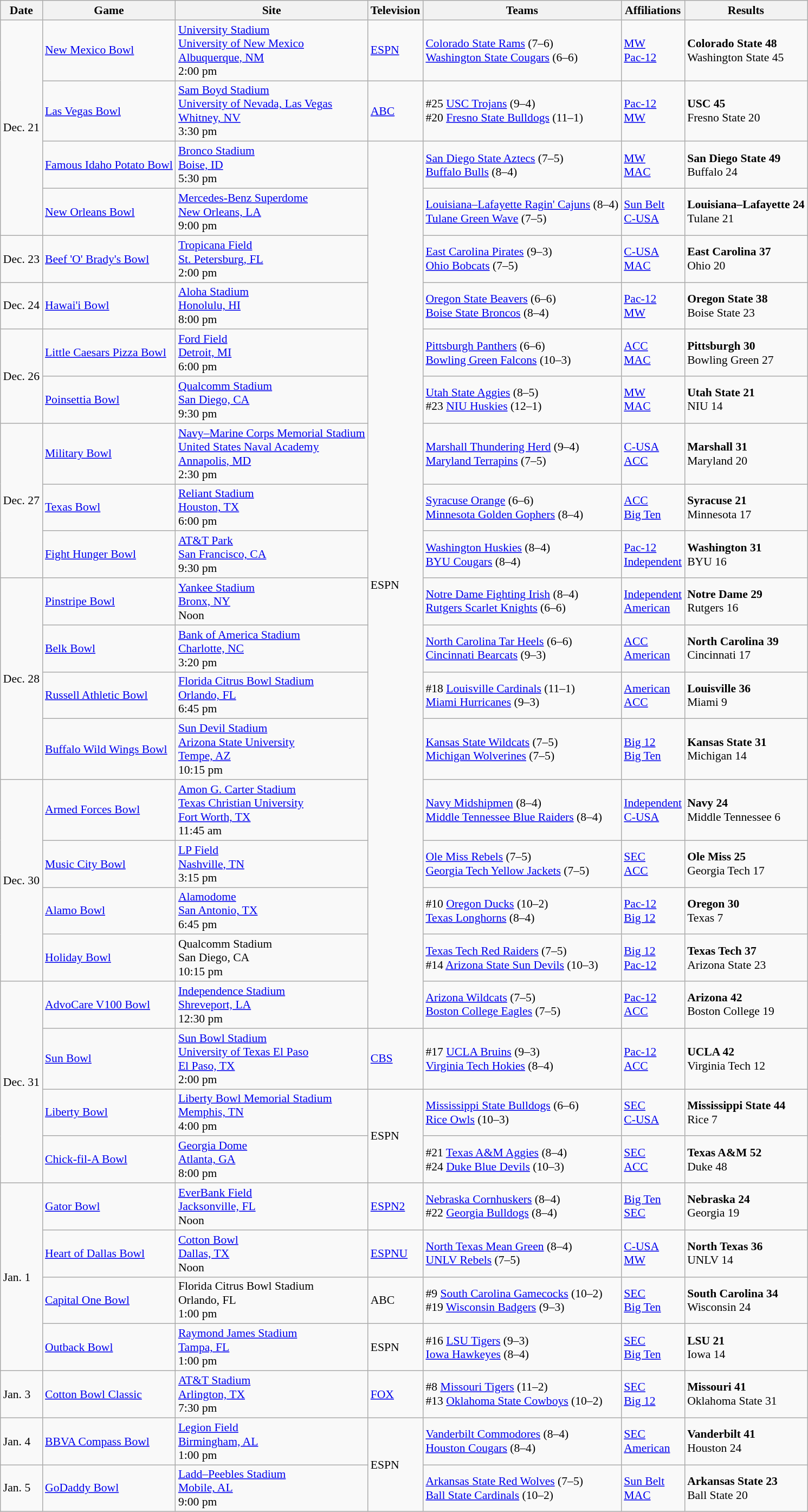<table class="wikitable" style="font-size:90%;">
<tr>
<th>Date</th>
<th>Game</th>
<th>Site</th>
<th>Television</th>
<th>Teams</th>
<th>Affiliations</th>
<th>Results</th>
</tr>
<tr>
<td rowspan=4 style=white-space:nowrap>Dec. 21</td>
<td><a href='#'>New Mexico Bowl</a></td>
<td><a href='#'>University Stadium</a><br><a href='#'>University of New Mexico</a><br><a href='#'>Albuquerque, NM</a><br>2:00 pm</td>
<td><a href='#'>ESPN</a></td>
<td><a href='#'>Colorado State Rams</a> (7–6)<br><a href='#'>Washington State Cougars</a> (6–6)</td>
<td><a href='#'>MW</a><br><a href='#'>Pac-12</a></td>
<td><strong>Colorado State 48</strong><br>Washington State 45</td>
</tr>
<tr>
<td><a href='#'>Las Vegas Bowl</a></td>
<td><a href='#'>Sam Boyd Stadium</a><br><a href='#'>University of Nevada, Las Vegas</a><br><a href='#'>Whitney, NV</a><br>3:30 pm</td>
<td><a href='#'>ABC</a></td>
<td>#25 <a href='#'>USC Trojans</a> (9–4)<br>#20 <a href='#'>Fresno State Bulldogs</a> (11–1)</td>
<td><a href='#'>Pac-12</a><br><a href='#'>MW</a></td>
<td><strong>USC 45</strong><br>Fresno State 20</td>
</tr>
<tr>
<td><a href='#'>Famous Idaho Potato Bowl</a></td>
<td><a href='#'>Bronco Stadium</a><br><a href='#'>Boise, ID</a><br>5:30 pm</td>
<td rowspan=18>ESPN</td>
<td><a href='#'>San Diego State Aztecs</a> (7–5)<br><a href='#'>Buffalo Bulls</a> (8–4)</td>
<td><a href='#'>MW</a><br><a href='#'>MAC</a></td>
<td><strong>San Diego State 49</strong><br>Buffalo 24</td>
</tr>
<tr>
<td><a href='#'>New Orleans Bowl</a></td>
<td><a href='#'>Mercedes-Benz Superdome</a><br><a href='#'>New Orleans, LA</a><br>9:00 pm</td>
<td><a href='#'>Louisiana–Lafayette Ragin' Cajuns</a> (8–4)<br><a href='#'>Tulane Green Wave</a> (7–5)</td>
<td><a href='#'>Sun Belt</a><br><a href='#'>C-USA</a></td>
<td><strong>Louisiana–Lafayette 24</strong><br>Tulane 21</td>
</tr>
<tr>
<td style=white-space:nowrap>Dec. 23</td>
<td><a href='#'>Beef 'O' Brady's Bowl</a></td>
<td><a href='#'>Tropicana Field</a><br><a href='#'>St. Petersburg, FL</a><br>2:00 pm</td>
<td><a href='#'>East Carolina Pirates</a> (9–3)<br><a href='#'>Ohio Bobcats</a> (7–5)</td>
<td><a href='#'>C-USA</a><br><a href='#'>MAC</a></td>
<td><strong>East Carolina 37</strong><br>Ohio 20</td>
</tr>
<tr>
<td style=white-space:nowrap>Dec. 24</td>
<td><a href='#'>Hawai'i Bowl</a></td>
<td><a href='#'>Aloha Stadium</a><br><a href='#'>Honolulu, HI</a><br>8:00 pm</td>
<td><a href='#'>Oregon State Beavers</a> (6–6) <br><a href='#'>Boise State Broncos</a> (8–4)</td>
<td><a href='#'>Pac-12</a><br><a href='#'>MW</a></td>
<td><strong>Oregon State 38</strong><br>Boise State 23</td>
</tr>
<tr>
<td rowspan=2 style=white-space:nowrap>Dec. 26</td>
<td><a href='#'>Little Caesars Pizza Bowl</a></td>
<td><a href='#'>Ford Field</a><br><a href='#'>Detroit, MI</a><br>6:00 pm</td>
<td><a href='#'>Pittsburgh Panthers</a> (6–6)<br><a href='#'>Bowling Green Falcons</a> (10–3)</td>
<td><a href='#'>ACC</a><br><a href='#'>MAC</a></td>
<td><strong>Pittsburgh 30</strong><br>Bowling Green 27</td>
</tr>
<tr>
<td><a href='#'>Poinsettia Bowl</a></td>
<td><a href='#'>Qualcomm Stadium</a><br><a href='#'>San Diego, CA</a><br>9:30 pm</td>
<td><a href='#'>Utah State Aggies</a> (8–5)<br>#23 <a href='#'>NIU Huskies</a> (12–1)</td>
<td><a href='#'>MW</a><br><a href='#'>MAC</a></td>
<td><strong>Utah State 21</strong><br>NIU 14</td>
</tr>
<tr>
<td rowspan=3 style=white-space:nowrap>Dec. 27</td>
<td><a href='#'>Military Bowl</a></td>
<td><a href='#'>Navy–Marine Corps Memorial Stadium</a><br><a href='#'>United States Naval Academy</a><br><a href='#'>Annapolis, MD</a><br>2:30 pm</td>
<td><a href='#'>Marshall Thundering Herd</a> (9–4)<br><a href='#'>Maryland Terrapins</a> (7–5)</td>
<td><a href='#'>C-USA</a><br><a href='#'>ACC</a></td>
<td><strong>Marshall 31</strong><br>Maryland 20</td>
</tr>
<tr>
<td><a href='#'>Texas Bowl</a></td>
<td><a href='#'>Reliant Stadium</a><br><a href='#'>Houston, TX</a><br>6:00 pm</td>
<td><a href='#'>Syracuse Orange</a> (6–6)<br><a href='#'>Minnesota Golden Gophers</a> (8–4)</td>
<td><a href='#'>ACC</a><br><a href='#'>Big Ten</a></td>
<td><strong>Syracuse 21</strong><br>Minnesota 17</td>
</tr>
<tr>
<td><a href='#'>Fight Hunger Bowl</a></td>
<td><a href='#'>AT&T Park</a><br><a href='#'>San Francisco, CA</a><br>9:30 pm</td>
<td><a href='#'>Washington Huskies</a> (8–4)<br><a href='#'>BYU Cougars</a> (8–4)</td>
<td><a href='#'>Pac-12</a><br><a href='#'>Independent</a></td>
<td><strong>Washington 31</strong><br>BYU 16</td>
</tr>
<tr>
<td rowspan=4 style=white-space:nowrap>Dec. 28</td>
<td><a href='#'>Pinstripe Bowl</a></td>
<td><a href='#'>Yankee Stadium</a><br><a href='#'>Bronx, NY</a><br>Noon</td>
<td><a href='#'>Notre Dame Fighting Irish</a> (8–4)<br><a href='#'>Rutgers Scarlet Knights</a> (6–6)</td>
<td><a href='#'>Independent</a><br><a href='#'>American</a></td>
<td><strong>Notre Dame 29</strong><br>Rutgers 16</td>
</tr>
<tr>
<td><a href='#'>Belk Bowl</a></td>
<td><a href='#'>Bank of America Stadium</a><br><a href='#'>Charlotte, NC</a><br>3:20 pm</td>
<td><a href='#'>North Carolina Tar Heels</a> (6–6)<br><a href='#'>Cincinnati Bearcats</a> (9–3)</td>
<td><a href='#'>ACC</a><br><a href='#'>American</a></td>
<td><strong>North Carolina 39</strong><br>Cincinnati 17</td>
</tr>
<tr>
<td><a href='#'>Russell Athletic Bowl</a></td>
<td><a href='#'>Florida Citrus Bowl Stadium</a><br><a href='#'>Orlando, FL</a><br>6:45 pm</td>
<td>#18 <a href='#'>Louisville Cardinals</a> (11–1) <br> <a href='#'>Miami Hurricanes</a> (9–3)</td>
<td><a href='#'>American</a><br><a href='#'>ACC</a></td>
<td><strong>Louisville 36</strong><br>Miami 9</td>
</tr>
<tr>
<td><a href='#'>Buffalo Wild Wings Bowl</a></td>
<td><a href='#'>Sun Devil Stadium</a><br><a href='#'>Arizona State University</a><br><a href='#'>Tempe, AZ</a><br>10:15 pm</td>
<td><a href='#'>Kansas State Wildcats</a> (7–5)<br><a href='#'>Michigan Wolverines</a> (7–5)</td>
<td><a href='#'>Big 12</a><br><a href='#'>Big Ten</a></td>
<td><strong>Kansas State 31</strong><br>Michigan 14</td>
</tr>
<tr>
<td rowspan=4 style=white-space:nowrap>Dec. 30</td>
<td><a href='#'>Armed Forces Bowl</a></td>
<td><a href='#'>Amon G. Carter Stadium</a><br><a href='#'>Texas Christian University</a><br><a href='#'>Fort Worth, TX</a><br>11:45 am</td>
<td><a href='#'>Navy Midshipmen</a> (8–4)<br><a href='#'>Middle Tennessee Blue Raiders</a> (8–4)</td>
<td><a href='#'>Independent</a><br><a href='#'>C-USA</a></td>
<td><strong>Navy 24</strong><br>Middle Tennessee 6</td>
</tr>
<tr>
<td><a href='#'>Music City Bowl</a></td>
<td><a href='#'>LP Field</a><br><a href='#'>Nashville, TN</a><br>3:15 pm</td>
<td><a href='#'>Ole Miss Rebels</a> (7–5)<br><a href='#'>Georgia Tech Yellow Jackets</a> (7–5)</td>
<td><a href='#'>SEC</a><br><a href='#'>ACC</a></td>
<td><strong>Ole Miss 25</strong><br>Georgia Tech 17</td>
</tr>
<tr>
<td><a href='#'>Alamo Bowl</a></td>
<td><a href='#'>Alamodome</a><br><a href='#'>San Antonio, TX</a><br>6:45 pm</td>
<td>#10 <a href='#'>Oregon Ducks</a> (10–2)<br><a href='#'>Texas Longhorns</a> (8–4)</td>
<td><a href='#'>Pac-12</a><br><a href='#'>Big 12</a></td>
<td><strong>Oregon 30</strong><br>Texas 7</td>
</tr>
<tr>
<td><a href='#'>Holiday Bowl</a></td>
<td>Qualcomm Stadium <br>San Diego, CA <br>10:15 pm</td>
<td><a href='#'>Texas Tech Red Raiders</a> (7–5)<br>#14 <a href='#'>Arizona State Sun Devils</a> (10–3)</td>
<td><a href='#'>Big 12</a><br><a href='#'>Pac-12</a></td>
<td><strong>Texas Tech 37</strong><br>Arizona State 23</td>
</tr>
<tr>
<td rowspan=4 style=white-space:nowrap>Dec. 31</td>
<td><a href='#'>AdvoCare V100 Bowl</a></td>
<td><a href='#'>Independence Stadium</a><br><a href='#'>Shreveport, LA</a><br>12:30 pm</td>
<td><a href='#'>Arizona Wildcats</a> (7–5)<br><a href='#'>Boston College Eagles</a> (7–5)</td>
<td><a href='#'>Pac-12</a><br><a href='#'>ACC</a></td>
<td><strong>Arizona 42</strong><br>Boston College 19</td>
</tr>
<tr>
<td><a href='#'>Sun Bowl</a></td>
<td><a href='#'>Sun Bowl Stadium</a><br><a href='#'>University of Texas El Paso</a><br><a href='#'>El Paso, TX</a><br>2:00 pm</td>
<td><a href='#'>CBS</a></td>
<td>#17 <a href='#'>UCLA Bruins</a> (9–3)<br><a href='#'>Virginia Tech Hokies</a> (8–4)</td>
<td><a href='#'>Pac-12</a><br><a href='#'>ACC</a></td>
<td><strong>UCLA 42</strong><br>Virginia Tech 12</td>
</tr>
<tr>
<td><a href='#'>Liberty Bowl</a></td>
<td><a href='#'>Liberty Bowl Memorial Stadium</a><br><a href='#'>Memphis, TN</a><br>4:00 pm</td>
<td rowspan=2>ESPN</td>
<td><a href='#'>Mississippi State Bulldogs</a> (6–6)<br><a href='#'>Rice Owls</a> (10–3)</td>
<td><a href='#'>SEC</a><br><a href='#'>C-USA</a></td>
<td><strong>Mississippi State 44</strong><br>Rice 7</td>
</tr>
<tr>
<td><a href='#'>Chick-fil-A Bowl</a></td>
<td><a href='#'>Georgia Dome</a><br><a href='#'>Atlanta, GA</a><br>8:00 pm</td>
<td>#21 <a href='#'>Texas A&M Aggies</a> (8–4)<br>#24 <a href='#'>Duke Blue Devils</a> (10–3)</td>
<td><a href='#'>SEC</a><br><a href='#'>ACC</a></td>
<td><strong>Texas A&M 52</strong><br>Duke 48</td>
</tr>
<tr>
<td rowspan=4 style=white-space:nowrap>Jan. 1</td>
<td><a href='#'>Gator Bowl</a></td>
<td><a href='#'>EverBank Field</a><br><a href='#'>Jacksonville, FL</a><br>Noon</td>
<td><a href='#'>ESPN2</a></td>
<td><a href='#'>Nebraska Cornhuskers</a> (8–4)<br>#22 <a href='#'>Georgia Bulldogs</a> (8–4)</td>
<td><a href='#'>Big Ten</a><br><a href='#'>SEC</a></td>
<td><strong>Nebraska 24</strong><br>Georgia 19</td>
</tr>
<tr>
<td><a href='#'>Heart of Dallas Bowl</a></td>
<td><a href='#'>Cotton Bowl</a><br><a href='#'>Dallas, TX</a><br>Noon</td>
<td><a href='#'>ESPNU</a></td>
<td><a href='#'>North Texas Mean Green</a> (8–4)<br><a href='#'>UNLV Rebels</a> (7–5)</td>
<td><a href='#'>C-USA</a><br><a href='#'>MW</a></td>
<td><strong> North Texas 36</strong><br>UNLV 14</td>
</tr>
<tr>
<td><a href='#'>Capital One Bowl</a></td>
<td>Florida Citrus Bowl Stadium<br>Orlando, FL<br>1:00 pm</td>
<td>ABC</td>
<td>#9 <a href='#'>South Carolina Gamecocks</a> (10–2)<br>#19 <a href='#'>Wisconsin Badgers</a> (9–3)</td>
<td><a href='#'>SEC</a><br><a href='#'>Big Ten</a></td>
<td><strong> South Carolina 34</strong><br>Wisconsin 24</td>
</tr>
<tr>
<td><a href='#'>Outback Bowl</a></td>
<td><a href='#'>Raymond James Stadium</a><br><a href='#'>Tampa, FL</a><br>1:00 pm</td>
<td>ESPN</td>
<td>#16 <a href='#'>LSU Tigers</a> (9–3)<br><a href='#'>Iowa Hawkeyes</a> (8–4)</td>
<td><a href='#'>SEC</a><br><a href='#'>Big Ten</a></td>
<td><strong>LSU 21</strong><br>Iowa 14</td>
</tr>
<tr>
<td>Jan. 3</td>
<td><a href='#'>Cotton Bowl Classic</a></td>
<td><a href='#'>AT&T Stadium</a><br><a href='#'>Arlington, TX</a><br>7:30 pm</td>
<td><a href='#'>FOX</a></td>
<td>#8 <a href='#'>Missouri Tigers</a> (11–2)<br>#13 <a href='#'>Oklahoma State Cowboys</a> (10–2)</td>
<td><a href='#'>SEC</a><br><a href='#'>Big 12</a></td>
<td><strong>Missouri 41</strong><br>Oklahoma State 31</td>
</tr>
<tr>
<td>Jan. 4</td>
<td><a href='#'>BBVA Compass Bowl</a></td>
<td><a href='#'>Legion Field</a><br><a href='#'>Birmingham, AL</a><br>1:00 pm</td>
<td rowspan=2>ESPN</td>
<td><a href='#'>Vanderbilt Commodores</a> (8–4)<br><a href='#'>Houston Cougars</a> (8–4)</td>
<td><a href='#'>SEC</a><br><a href='#'>American</a></td>
<td><strong>Vanderbilt 41</strong><br>Houston 24</td>
</tr>
<tr>
<td>Jan. 5</td>
<td><a href='#'>GoDaddy Bowl</a></td>
<td><a href='#'>Ladd–Peebles Stadium</a><br><a href='#'>Mobile, AL</a><br>9:00 pm</td>
<td><a href='#'>Arkansas State Red Wolves</a> (7–5)<br><a href='#'>Ball State Cardinals</a> (10–2)</td>
<td><a href='#'>Sun Belt</a><br><a href='#'>MAC</a></td>
<td><strong>Arkansas State 23</strong><br>Ball State 20</td>
</tr>
</table>
